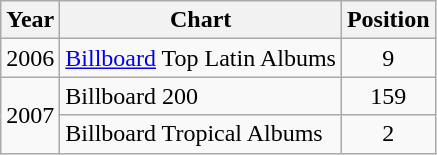<table class="wikitable">
<tr>
<th>Year</th>
<th>Chart</th>
<th>Position</th>
</tr>
<tr>
<td>2006</td>
<td><a href='#'>Billboard</a> Top Latin Albums</td>
<td align="center">9</td>
</tr>
<tr>
<td rowspan="2">2007</td>
<td>Billboard 200</td>
<td align="center">159</td>
</tr>
<tr>
<td>Billboard Tropical Albums</td>
<td align="center">2</td>
</tr>
</table>
